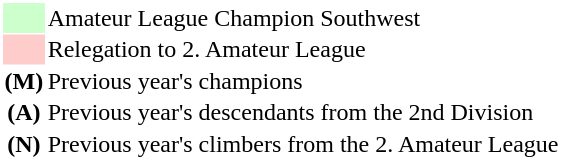<table style="border: 1px solid #ffffff; background-color: #ffffff" cellspacing="1" cellpadding="1">
<tr>
<td bgcolor="#ccffcc" width="20"></td>
<td>Amateur League Champion Southwest</td>
</tr>
<tr>
<td bgcolor="#ffcccc"></td>
<td>Relegation to 2. Amateur League</td>
</tr>
<tr>
<th>(M)</th>
<td>Previous year's champions</td>
</tr>
<tr>
<th>(A)</th>
<td>Previous year's descendants from the 2nd Division</td>
</tr>
<tr>
<th>(N)</th>
<td>Previous year's climbers from the 2. Amateur League</td>
</tr>
</table>
